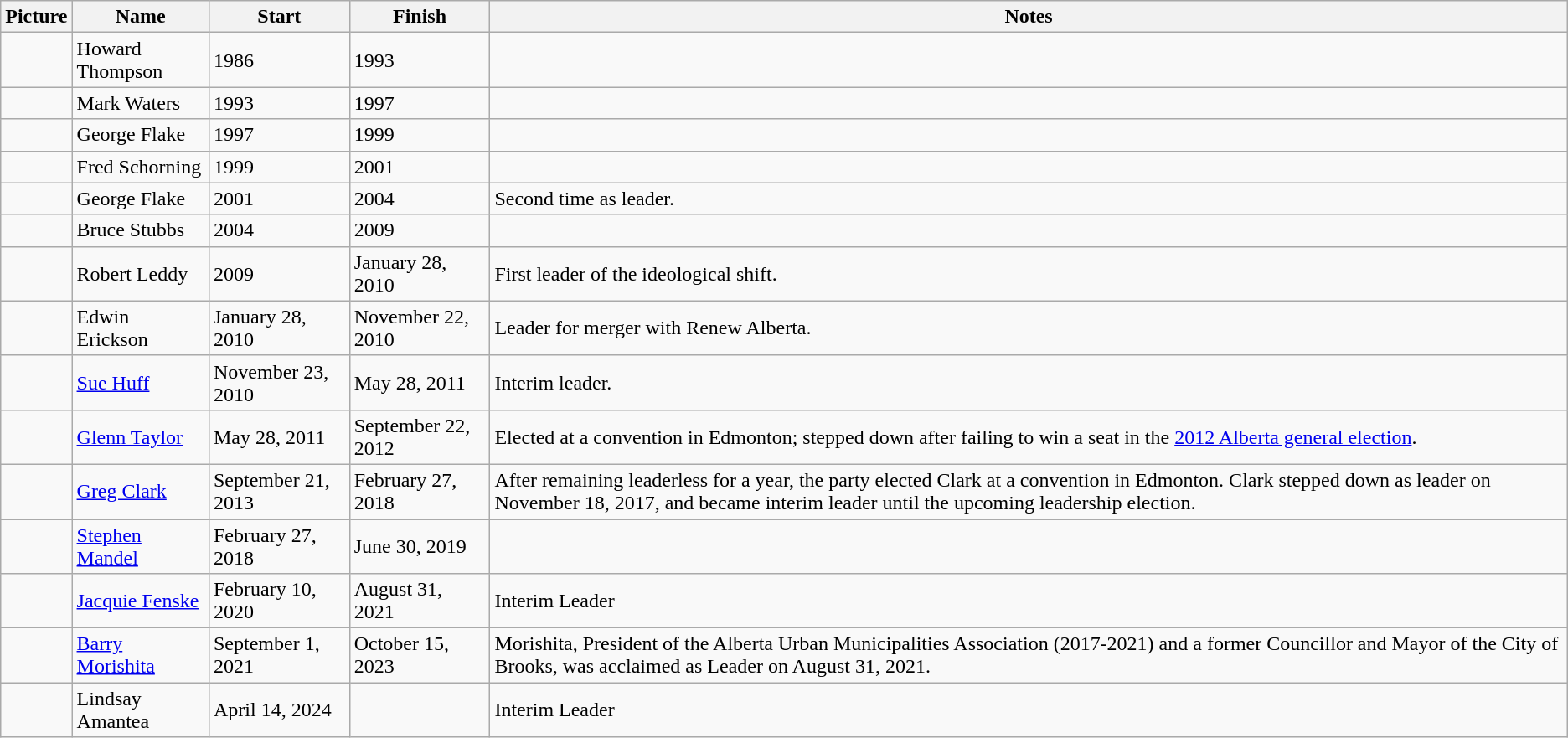<table class="wikitable">
<tr>
<th>Picture</th>
<th>Name</th>
<th>Start</th>
<th>Finish</th>
<th>Notes</th>
</tr>
<tr>
<td></td>
<td>Howard Thompson</td>
<td>1986</td>
<td>1993</td>
<td></td>
</tr>
<tr>
<td></td>
<td>Mark Waters</td>
<td>1993</td>
<td>1997</td>
<td></td>
</tr>
<tr>
<td></td>
<td>George Flake</td>
<td>1997</td>
<td>1999</td>
<td></td>
</tr>
<tr>
<td></td>
<td>Fred Schorning</td>
<td>1999</td>
<td>2001</td>
<td></td>
</tr>
<tr>
<td></td>
<td>George Flake</td>
<td>2001</td>
<td>2004</td>
<td>Second time as leader.</td>
</tr>
<tr>
<td></td>
<td>Bruce Stubbs</td>
<td>2004</td>
<td>2009</td>
<td></td>
</tr>
<tr>
<td></td>
<td>Robert Leddy</td>
<td>2009</td>
<td>January 28, 2010</td>
<td>First leader of the ideological shift.</td>
</tr>
<tr>
<td></td>
<td>Edwin Erickson</td>
<td>January 28, 2010</td>
<td>November 22, 2010</td>
<td>Leader for merger with Renew Alberta.</td>
</tr>
<tr>
<td></td>
<td><a href='#'>Sue Huff</a></td>
<td>November 23, 2010</td>
<td>May 28, 2011</td>
<td>Interim leader.</td>
</tr>
<tr>
<td></td>
<td><a href='#'>Glenn Taylor</a></td>
<td>May 28, 2011</td>
<td>September 22, 2012</td>
<td>Elected at a convention in Edmonton; stepped down after failing to win a seat in the <a href='#'>2012 Alberta general election</a>.</td>
</tr>
<tr>
<td></td>
<td><a href='#'>Greg Clark</a></td>
<td>September 21, 2013</td>
<td>February 27, 2018</td>
<td>After remaining leaderless for a year, the party elected Clark at a convention in Edmonton. Clark stepped down as leader on November 18, 2017, and became interim leader until the upcoming leadership election.</td>
</tr>
<tr>
<td></td>
<td><a href='#'>Stephen Mandel</a></td>
<td>February 27, 2018</td>
<td>June 30, 2019</td>
</tr>
<tr>
<td></td>
<td><a href='#'>Jacquie Fenske</a></td>
<td>February 10, 2020</td>
<td>August 31, 2021</td>
<td>Interim Leader</td>
</tr>
<tr>
<td></td>
<td><a href='#'>Barry Morishita</a></td>
<td>September 1, 2021</td>
<td>October 15, 2023</td>
<td>Morishita, President of the Alberta Urban Municipalities Association (2017-2021) and a former Councillor and Mayor of the City of Brooks, was acclaimed as Leader on August 31, 2021.</td>
</tr>
<tr>
<td></td>
<td>Lindsay Amantea</td>
<td>April 14, 2024</td>
<td></td>
<td>Interim Leader</td>
</tr>
</table>
